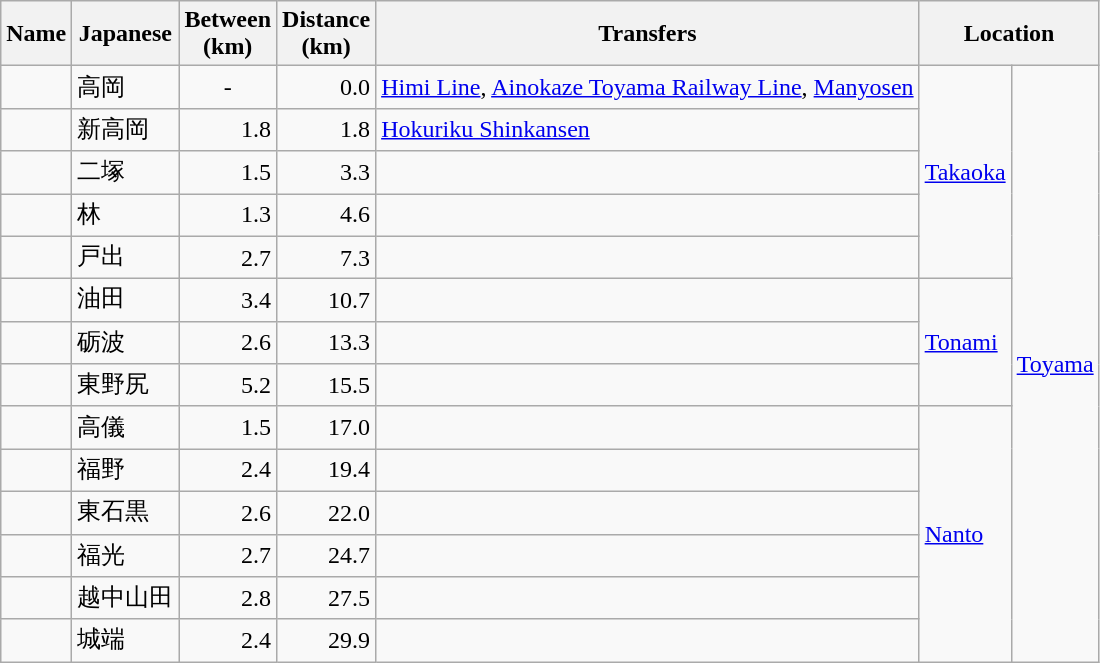<table class="wikitable">
<tr>
<th>Name</th>
<th>Japanese</th>
<th>Between<br>(km)</th>
<th>Distance<br>(km)</th>
<th>Transfers</th>
<th colspan=2>Location</th>
</tr>
<tr>
<td></td>
<td>高岡</td>
<td style="text-align:center;">-</td>
<td style="text-align:right;">0.0</td>
<td><a href='#'>Himi Line</a>, <a href='#'>Ainokaze Toyama Railway Line</a>, <a href='#'>Manyosen</a></td>
<td rowspan="5"><a href='#'>Takaoka</a></td>
<td rowspan=14><a href='#'>Toyama</a></td>
</tr>
<tr>
<td></td>
<td>新高岡</td>
<td style="text-align:right;">1.8</td>
<td style="text-align:right;">1.8</td>
<td><a href='#'>Hokuriku Shinkansen</a></td>
</tr>
<tr>
<td></td>
<td>二塚</td>
<td style="text-align:right;">1.5</td>
<td style="text-align:right;">3.3</td>
<td> </td>
</tr>
<tr>
<td></td>
<td>林</td>
<td style="text-align:right;">1.3</td>
<td style="text-align:right;">4.6</td>
<td> </td>
</tr>
<tr>
<td></td>
<td>戸出</td>
<td style="text-align:right;">2.7</td>
<td style="text-align:right;">7.3</td>
<td> </td>
</tr>
<tr>
<td></td>
<td>油田</td>
<td style="text-align:right;">3.4</td>
<td style="text-align:right;">10.7</td>
<td> </td>
<td rowspan="3"><a href='#'>Tonami</a></td>
</tr>
<tr>
<td></td>
<td>砺波</td>
<td style="text-align:right;">2.6</td>
<td style="text-align:right;">13.3</td>
<td> </td>
</tr>
<tr>
<td></td>
<td>東野尻</td>
<td style="text-align:right;">5.2</td>
<td style="text-align:right;">15.5</td>
<td> </td>
</tr>
<tr>
<td></td>
<td>高儀</td>
<td style="text-align:right;">1.5</td>
<td style="text-align:right;">17.0</td>
<td> </td>
<td rowspan="6"><a href='#'>Nanto</a></td>
</tr>
<tr>
<td></td>
<td>福野</td>
<td style="text-align:right;">2.4</td>
<td style="text-align:right;">19.4</td>
<td> </td>
</tr>
<tr>
<td></td>
<td>東石黒</td>
<td style="text-align:right;">2.6</td>
<td style="text-align:right;">22.0</td>
<td> </td>
</tr>
<tr>
<td></td>
<td>福光</td>
<td style="text-align:right;">2.7</td>
<td style="text-align:right;">24.7</td>
<td> </td>
</tr>
<tr>
<td></td>
<td>越中山田</td>
<td style="text-align:right;">2.8</td>
<td style="text-align:right;">27.5</td>
<td> </td>
</tr>
<tr>
<td></td>
<td>城端</td>
<td style="text-align:right;">2.4</td>
<td style="text-align:right;">29.9</td>
<td> </td>
</tr>
</table>
